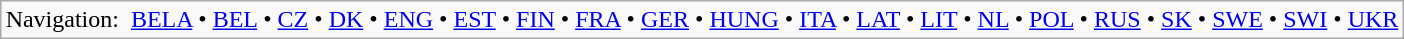<table class="wikitable"  style="margin:auto;">
<tr>
<td>Navigation:  <a href='#'>BELA</a> • <a href='#'>BEL</a> • <a href='#'>CZ</a> • <a href='#'>DK</a> • <a href='#'>ENG</a> • <a href='#'>EST</a> • <a href='#'>FIN</a> • <a href='#'>FRA</a> • <a href='#'>GER</a> • <a href='#'>HUNG</a> • <a href='#'>ITA</a> • <a href='#'>LAT</a> • <a href='#'>LIT</a> • <a href='#'>NL</a> • <a href='#'>POL</a> • <a href='#'>RUS</a> • <a href='#'>SK</a> • <a href='#'>SWE</a> • <a href='#'>SWI</a> • <a href='#'>UKR</a></td>
</tr>
</table>
